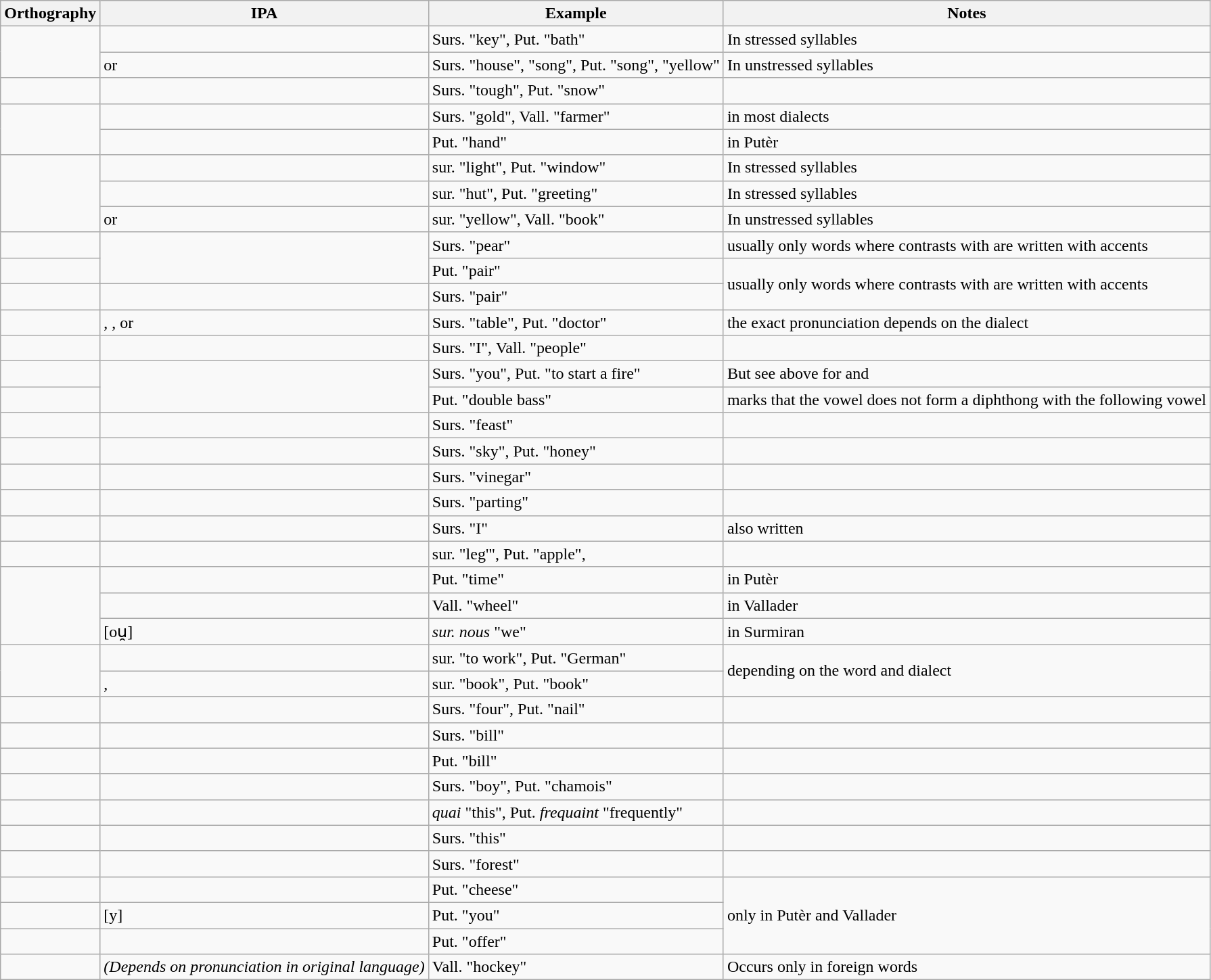<table class=wikitable>
<tr>
<th>Orthography</th>
<th>IPA</th>
<th>Example</th>
<th>Notes</th>
</tr>
<tr>
<td rowspan=2></td>
<td></td>
<td>Surs.  "key", Put.  "bath"</td>
<td>In stressed syllables</td>
</tr>
<tr>
<td> or </td>
<td>Surs.  "house",  "song", Put.  "song",  "yellow"</td>
<td>In unstressed syllables</td>
</tr>
<tr>
<td></td>
<td></td>
<td>Surs.  "tough", Put.  "snow"</td>
<td></td>
</tr>
<tr>
<td rowspan=2></td>
<td></td>
<td>Surs.  "gold", Vall.  "farmer"</td>
<td>in most dialects</td>
</tr>
<tr>
<td></td>
<td>Put.  "hand"</td>
<td>in Putèr</td>
</tr>
<tr>
<td rowspan=3></td>
<td></td>
<td>sur.  "light", Put.  "window"</td>
<td>In stressed syllables</td>
</tr>
<tr>
<td></td>
<td>sur.  "hut", Put.  "greeting"</td>
<td>In stressed syllables</td>
</tr>
<tr>
<td> or </td>
<td>sur.  "yellow", Vall.  "book"</td>
<td>In unstressed syllables</td>
</tr>
<tr>
<td></td>
<td rowspan="2"></td>
<td>Surs.  "pear"</td>
<td>usually only words where  contrasts with  are written with accents</td>
</tr>
<tr>
<td></td>
<td>Put.  "pair"</td>
<td rowspan="2">usually only words where  contrasts with  are written with accents</td>
</tr>
<tr>
<td></td>
<td></td>
<td>Surs.  "pair"</td>
</tr>
<tr>
<td></td>
<td>, , or </td>
<td>Surs.  "table", Put.  "doctor"</td>
<td>the exact pronunciation depends on the dialect</td>
</tr>
<tr>
<td></td>
<td></td>
<td>Surs.  "I", Vall.  "people"</td>
<td></td>
</tr>
<tr>
<td></td>
<td rowspan="2"></td>
<td>Surs.  "you", Put.  "to start a fire"</td>
<td>But see above for  and </td>
</tr>
<tr>
<td></td>
<td>Put.  "double bass"</td>
<td>marks that the vowel does not form a diphthong with the following vowel</td>
</tr>
<tr>
<td></td>
<td></td>
<td>Surs.  "feast"</td>
<td></td>
</tr>
<tr>
<td></td>
<td></td>
<td>Surs.  "sky", Put.  "honey"</td>
<td></td>
</tr>
<tr>
<td></td>
<td></td>
<td>Surs.  "vinegar"</td>
<td></td>
</tr>
<tr>
<td></td>
<td></td>
<td>Surs.  "parting"</td>
<td></td>
</tr>
<tr>
<td></td>
<td></td>
<td>Surs.  "I"</td>
<td>also written </td>
</tr>
<tr>
<td></td>
<td></td>
<td>sur.  "leg'", Put.  "apple",</td>
<td></td>
</tr>
<tr>
<td rowspan=3></td>
<td></td>
<td>Put.  "time"</td>
<td>in Putèr</td>
</tr>
<tr>
<td></td>
<td>Vall.  "wheel"</td>
<td>in Vallader</td>
</tr>
<tr>
<td>[ou̯]</td>
<td><em>sur. nous</em> "we"</td>
<td>in Surmiran</td>
</tr>
<tr>
<td rowspan="2"></td>
<td></td>
<td>sur.  "to work", Put.  "German"</td>
<td rowspan="2">depending on the word and dialect</td>
</tr>
<tr>
<td>, </td>
<td>sur.  "book", Put.  "book"</td>
</tr>
<tr>
<td></td>
<td></td>
<td>Surs.  "four", Put.  "nail"</td>
<td></td>
</tr>
<tr>
<td></td>
<td></td>
<td>Surs.  "bill"</td>
<td></td>
</tr>
<tr>
<td></td>
<td></td>
<td>Put.  "bill"</td>
<td></td>
</tr>
<tr>
<td></td>
<td></td>
<td>Surs.  "boy", Put.  "chamois"</td>
<td></td>
</tr>
<tr>
<td></td>
<td></td>
<td><em>quai</em> "this", Put. <em>frequaint</em> "frequently"</td>
<td></td>
</tr>
<tr>
<td></td>
<td></td>
<td>Surs.  "this"</td>
<td></td>
</tr>
<tr>
<td></td>
<td></td>
<td>Surs.  "forest"</td>
<td></td>
</tr>
<tr>
<td></td>
<td></td>
<td>Put.  "cheese"</td>
<td rowspan="3">only in Putèr and Vallader</td>
</tr>
<tr>
<td></td>
<td>[y]</td>
<td>Put.  "you"</td>
</tr>
<tr>
<td></td>
<td></td>
<td>Put.  "offer"</td>
</tr>
<tr>
<td></td>
<td><em>(Depends on pronunciation in original language)</em></td>
<td>Vall.  "hockey"</td>
<td>Occurs only in foreign words</td>
</tr>
</table>
